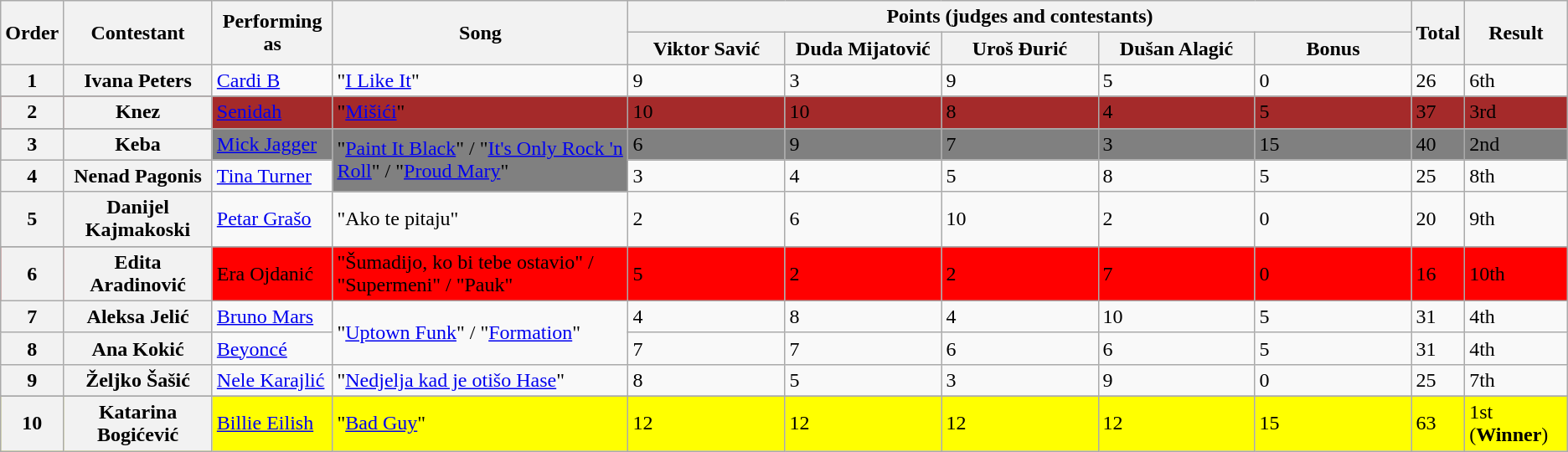<table class=wikitable>
<tr>
<th rowspan="2">Order</th>
<th rowspan="2">Contestant</th>
<th rowspan="2">Performing as</th>
<th rowspan="2">Song</th>
<th colspan="5" style="width:50%;">Points (judges and contestants)</th>
<th rowspan="2">Total</th>
<th rowspan="2">Result</th>
</tr>
<tr>
<th style="width:10%;">Viktor Savić</th>
<th style="width:10%;">Duda Mijatović</th>
<th style="width:10%;">Uroš Đurić</th>
<th style="width:10%;">Dušan Alagić</th>
<th style="width:10%;">Bonus</th>
</tr>
<tr>
<th scope="row">1</th>
<th scope="row">Ivana Peters</th>
<td><a href='#'>Cardi B</a></td>
<td>"<a href='#'>I Like It</a>"</td>
<td>9</td>
<td>3</td>
<td>9</td>
<td>5</td>
<td>0</td>
<td>26</td>
<td>6th</td>
</tr>
<tr>
</tr>
<tr bgcolor="brown">
<th scope="row">2</th>
<th scope="row">Knez</th>
<td><a href='#'>Senidah</a></td>
<td>"<a href='#'>Mišići</a>"</td>
<td>10</td>
<td>10</td>
<td>8</td>
<td>4</td>
<td>5</td>
<td>37</td>
<td>3rd</td>
</tr>
<tr>
</tr>
<tr bgcolor="grey">
<th scope="row">3</th>
<th scope="row">Keba</th>
<td><a href='#'>Mick Jagger</a></td>
<td rowspan="2">"<a href='#'>Paint It Black</a>" / "<a href='#'>It's Only Rock 'n Roll</a>" / "<a href='#'>Proud Mary</a>"</td>
<td>6</td>
<td>9</td>
<td>7</td>
<td>3</td>
<td>15</td>
<td>40</td>
<td>2nd</td>
</tr>
<tr>
<th scope="row">4</th>
<th scope="row">Nenad Pagonis</th>
<td><a href='#'>Tina Turner</a></td>
<td>3</td>
<td>4</td>
<td>5</td>
<td>8</td>
<td>5</td>
<td>25</td>
<td>8th</td>
</tr>
<tr>
<th scope="row">5</th>
<th scope="row">Danijel Kajmakoski</th>
<td><a href='#'>Petar Grašo</a></td>
<td>"Ako te pitaju"</td>
<td>2</td>
<td>6</td>
<td>10</td>
<td>2</td>
<td>0</td>
<td>20</td>
<td>9th</td>
</tr>
<tr>
</tr>
<tr bgcolor="red">
<th scope="row">6</th>
<th scope="row">Edita Aradinović</th>
<td>Era Ojdanić</td>
<td>"Šumadijo, ko bi tebe ostavio" / "Supermeni" / "Pauk"</td>
<td>5</td>
<td>2</td>
<td>2</td>
<td>7</td>
<td>0</td>
<td>16</td>
<td>10th</td>
</tr>
<tr>
<th scope="row">7</th>
<th scope="row">Aleksa Jelić</th>
<td><a href='#'>Bruno Mars</a></td>
<td rowspan="2">"<a href='#'>Uptown Funk</a>" / "<a href='#'>Formation</a>"</td>
<td>4</td>
<td>8</td>
<td>4</td>
<td>10</td>
<td>5</td>
<td>31</td>
<td>4th</td>
</tr>
<tr>
<th scope="row">8</th>
<th scope="row">Ana Kokić</th>
<td><a href='#'>Beyoncé</a></td>
<td>7</td>
<td>7</td>
<td>6</td>
<td>6</td>
<td>5</td>
<td>31</td>
<td>4th</td>
</tr>
<tr>
<th scope="row">9</th>
<th scope="row">Željko Šašić</th>
<td><a href='#'>Nele Karajlić</a></td>
<td>"<a href='#'>Nedjelja kad je otišo Hase</a>"</td>
<td>8</td>
<td>5</td>
<td>3</td>
<td>9</td>
<td>0</td>
<td>25</td>
<td>7th</td>
</tr>
<tr>
</tr>
<tr bgcolor="yellow">
<th scope="row">10</th>
<th scope="row">Katarina Bogićević</th>
<td><a href='#'>Billie Eilish</a></td>
<td>"<a href='#'>Bad Guy</a>"</td>
<td>12</td>
<td>12</td>
<td>12</td>
<td>12</td>
<td>15</td>
<td>63</td>
<td>1st (<strong>Winner</strong>)</td>
</tr>
</table>
